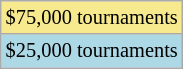<table class="wikitable" style="font-size:85%;">
<tr style="background:#f7e98e;">
<td>$75,000 tournaments</td>
</tr>
<tr style="background:lightblue;">
<td>$25,000 tournaments</td>
</tr>
</table>
